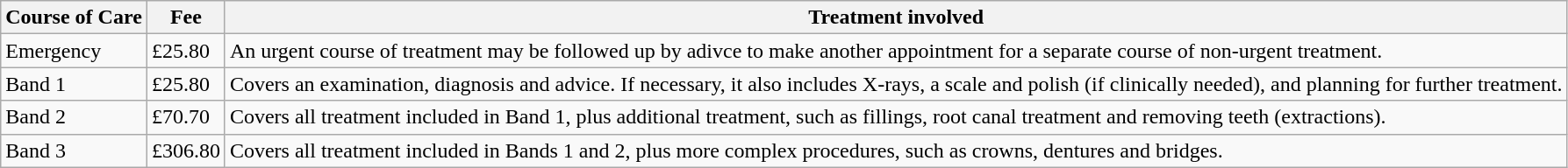<table class="wikitable">
<tr>
<th>Course of Care</th>
<th>Fee</th>
<th>Treatment involved</th>
</tr>
<tr>
<td>Emergency</td>
<td>£25.80</td>
<td>An urgent course of treatment may be followed up by adivce to make another appointment for a separate course of non-urgent treatment.</td>
</tr>
<tr>
<td>Band 1</td>
<td>£25.80</td>
<td>Covers an examination, diagnosis and advice. If necessary, it also includes X-rays, a scale and polish (if clinically needed), and planning for further treatment.</td>
</tr>
<tr>
<td>Band 2</td>
<td>£70.70</td>
<td>Covers all treatment included in Band 1, plus additional treatment, such as fillings, root canal treatment and removing teeth (extractions).</td>
</tr>
<tr>
<td>Band 3</td>
<td>£306.80</td>
<td>Covers all treatment included in Bands 1 and 2, plus more complex procedures, such as crowns, dentures and bridges.</td>
</tr>
</table>
